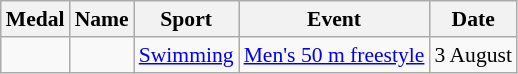<table class="wikitable sortable" style="font-size:90%">
<tr>
<th>Medal</th>
<th>Name</th>
<th>Sport</th>
<th>Event</th>
<th>Date</th>
</tr>
<tr>
<td></td>
<td></td>
<td><a href='#'>Swimming</a></td>
<td><a href='#'>Men's 50 m freestyle</a></td>
<td>3 August</td>
</tr>
</table>
